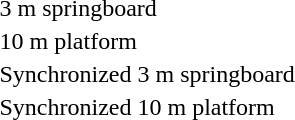<table>
<tr>
<td>3 m springboard <br></td>
<td></td>
<td></td>
<td></td>
</tr>
<tr>
<td>10 m platform <br></td>
<td></td>
<td></td>
<td></td>
</tr>
<tr>
<td nowrap>Synchronized 3 m springboard <br></td>
<td></td>
<td nowrap></td>
<td nowrap></td>
</tr>
<tr>
<td>Synchronized 10 m platform <br></td>
<td nowrap></td>
<td></td>
<td></td>
</tr>
</table>
